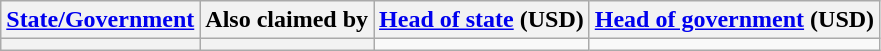<table class="sortable wikitable">
<tr>
<th><a href='#'>State/Government</a></th>
<th>Also claimed by</th>
<th data-sort-type="currency"><a href='#'>Head of state</a> (USD)</th>
<th data-sort-type="currency"><a href='#'>Head of government</a> (USD)</th>
</tr>
<tr>
<th style="font-weight: normal; text-align: left;"></th>
<th style="font-weight: normal; text-align: left;"></th>
<td></td>
<td></td>
</tr>
</table>
